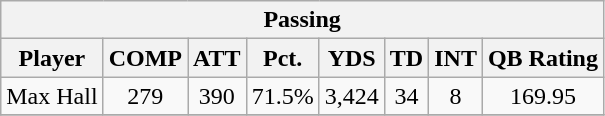<table class="wikitable">
<tr>
<th colspan="8" align="center">Passing</th>
</tr>
<tr>
<th>Player</th>
<th>COMP</th>
<th>ATT</th>
<th>Pct.</th>
<th>YDS</th>
<th>TD</th>
<th>INT</th>
<th>QB Rating</th>
</tr>
<tr>
<td>Max Hall</td>
<td align="center">279</td>
<td align="center">390</td>
<td align="center">71.5%</td>
<td align="center">3,424</td>
<td align="center">34</td>
<td align="center">8</td>
<td align="center">169.95</td>
</tr>
<tr>
</tr>
</table>
